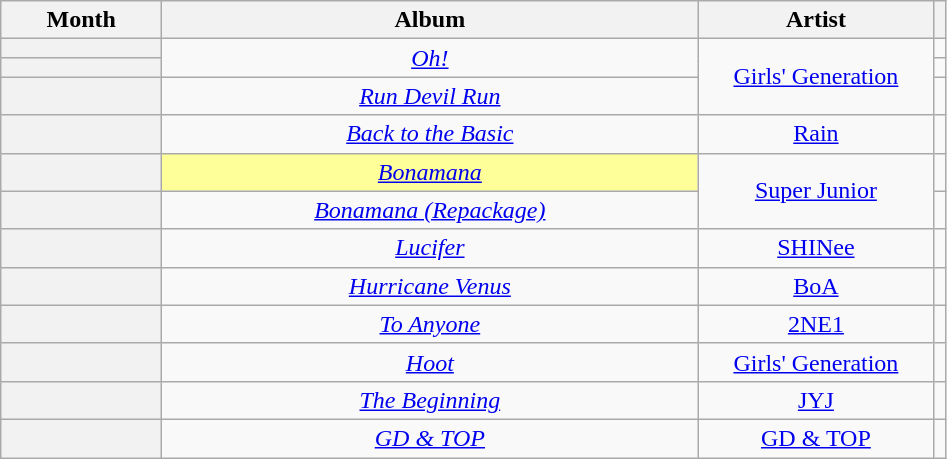<table class="wikitable plainrowheaders sortable" style="text-align:center">
<tr>
<th scope="col" width="100">Month</th>
<th scope="col" width="350">Album</th>
<th scope="col" width="150">Artist</th>
<th scope="col" class="unsortable"></th>
</tr>
<tr>
<th scope="row"></th>
<td rowspan="2"><em><a href='#'>Oh!</a></em></td>
<td rowspan="3"><a href='#'>Girls' Generation</a></td>
<td></td>
</tr>
<tr>
<th scope="row"></th>
<td></td>
</tr>
<tr>
<th scope="row"></th>
<td><em><a href='#'>Run Devil Run</a></em></td>
<td></td>
</tr>
<tr>
<th scope="row"></th>
<td><em><a href='#'>Back to the Basic</a></em></td>
<td><a href='#'>Rain</a></td>
<td></td>
</tr>
<tr>
<th scope="row"></th>
<td style="background-color:#FFFF99"><em><a href='#'>Bonamana</a></em></td>
<td rowspan="2"><a href='#'>Super Junior</a></td>
<td></td>
</tr>
<tr>
<th scope="row"></th>
<td><em><a href='#'>Bonamana (Repackage)</a></em></td>
<td></td>
</tr>
<tr>
<th scope="row"></th>
<td><em><a href='#'>Lucifer</a></em></td>
<td><a href='#'>SHINee</a></td>
<td></td>
</tr>
<tr>
<th scope="row"></th>
<td><em><a href='#'>Hurricane Venus</a></em></td>
<td><a href='#'>BoA</a></td>
<td></td>
</tr>
<tr>
<th scope="row"></th>
<td><em><a href='#'>To Anyone</a></em></td>
<td><a href='#'>2NE1</a></td>
<td></td>
</tr>
<tr>
<th scope="row"></th>
<td><em><a href='#'>Hoot</a></em></td>
<td><a href='#'>Girls' Generation</a></td>
<td></td>
</tr>
<tr>
<th scope="row"></th>
<td><em><a href='#'>The Beginning</a></em></td>
<td><a href='#'>JYJ</a></td>
<td></td>
</tr>
<tr>
<th scope="row"></th>
<td><em><a href='#'>GD & TOP</a></em></td>
<td><a href='#'>GD & TOP</a></td>
<td></td>
</tr>
</table>
